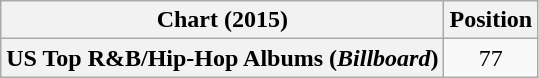<table class="wikitable plainrowheaders" style="text-align:center">
<tr>
<th scope="col">Chart (2015)</th>
<th scope="col">Position</th>
</tr>
<tr>
<th scope="row">US Top R&B/Hip-Hop Albums (<em>Billboard</em>)</th>
<td>77</td>
</tr>
</table>
